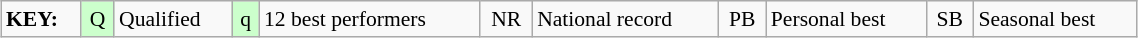<table class="wikitable" style="margin:0.5em auto; font-size:90%;position:relative;" width=60%>
<tr>
<td><strong>KEY:</strong></td>
<td bgcolor=ccffcc align=center>Q</td>
<td>Qualified</td>
<td bgcolor=ccffcc align=center>q</td>
<td>12 best performers</td>
<td align=center>NR</td>
<td>National record</td>
<td align=center>PB</td>
<td>Personal best</td>
<td align=center>SB</td>
<td>Seasonal best</td>
</tr>
</table>
